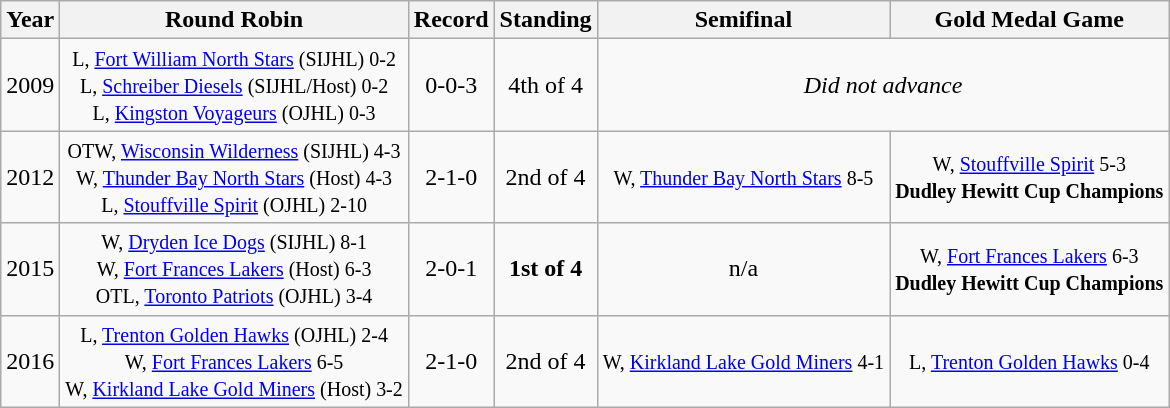<table class="wikitable" style="text-align:center;">
<tr>
<th>Year</th>
<th>Round Robin</th>
<th>Record</th>
<th>Standing</th>
<th>Semifinal</th>
<th>Gold Medal Game</th>
</tr>
<tr>
<td>2009</td>
<td><small>L, <a href='#'>Fort William North Stars</a> (SIJHL) 0-2<br>L, <a href='#'>Schreiber Diesels</a> (SIJHL/Host) 0-2<br>L, <a href='#'>Kingston Voyageurs</a> (OJHL) 0-3</small></td>
<td>0-0-3</td>
<td>4th of 4</td>
<td colspan=2><em>Did not advance</em></td>
</tr>
<tr>
<td>2012</td>
<td><small>OTW, <a href='#'>Wisconsin Wilderness</a> (SIJHL) 4-3<br>W, <a href='#'>Thunder Bay North Stars</a> (Host) 4-3<br>L, <a href='#'>Stouffville Spirit</a> (OJHL) 2-10</small></td>
<td>2-1-0</td>
<td>2nd of 4</td>
<td><small>W, <a href='#'>Thunder Bay North Stars</a> 8-5</small></td>
<td><small>W, <a href='#'>Stouffville Spirit</a> 5-3<br> <strong>Dudley Hewitt Cup Champions</strong> </small></td>
</tr>
<tr>
<td>2015</td>
<td><small>W, <a href='#'>Dryden Ice Dogs</a> (SIJHL) 8-1 <br>W, <a href='#'>Fort Frances Lakers</a> (Host) 6-3<br>OTL, <a href='#'>Toronto Patriots</a> (OJHL) 3-4</small></td>
<td>2-0-1</td>
<td><strong>1st of 4</strong></td>
<td>n/a</td>
<td><small>W, <a href='#'>Fort Frances Lakers</a> 6-3<br> <strong>Dudley Hewitt Cup Champions</strong></small></td>
</tr>
<tr>
<td>2016</td>
<td><small>L, <a href='#'>Trenton Golden Hawks</a> (OJHL) 2-4 <br>W, <a href='#'>Fort Frances Lakers</a> 6-5<br>W, <a href='#'>Kirkland Lake Gold Miners</a> (Host) 3-2</small></td>
<td>2-1-0</td>
<td>2nd of 4</td>
<td><small>W, <a href='#'>Kirkland Lake Gold Miners</a> 4-1</small></td>
<td><small>L, <a href='#'>Trenton Golden Hawks</a> 0-4</small></td>
</tr>
</table>
